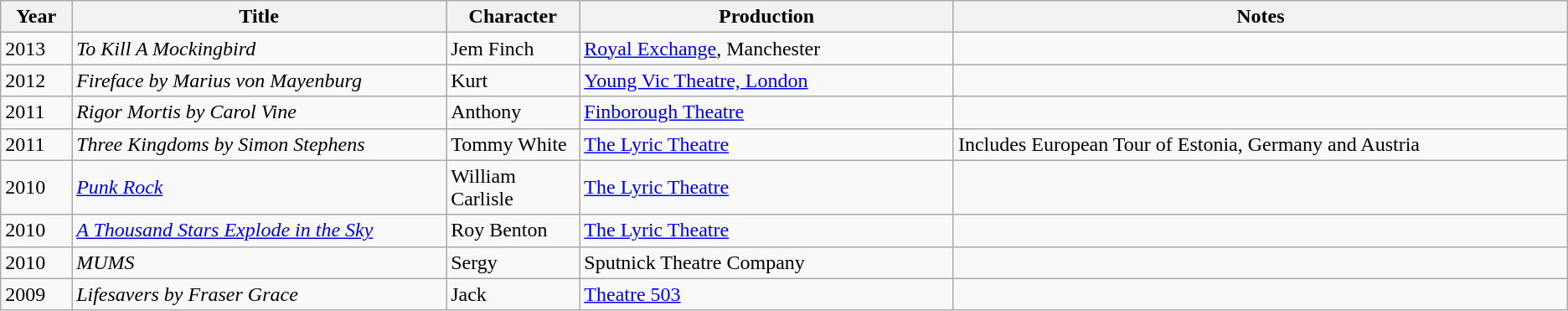<table class="wikitable">
<tr>
<th scope="col" style="width:50px;">Year</th>
<th scope="col" style="width:300px;">Title</th>
<th scope="col" style="width:100px;">Character</th>
<th scope="col" style="width:300px;">Production</th>
<th scope="col" style="width:500px;">Notes</th>
</tr>
<tr>
<td>2013</td>
<td><em>To Kill A Mockingbird</em></td>
<td>Jem Finch</td>
<td><a href='#'>Royal Exchange</a>, Manchester</td>
<td></td>
</tr>
<tr>
<td>2012</td>
<td><em>Fireface by Marius von Mayenburg</em></td>
<td>Kurt</td>
<td><a href='#'> Young Vic Theatre, London</a></td>
<td></td>
</tr>
<tr>
<td>2011</td>
<td><em>Rigor Mortis by Carol Vine</em></td>
<td>Anthony</td>
<td><a href='#'>Finborough Theatre</a></td>
<td></td>
</tr>
<tr>
<td>2011</td>
<td><em>Three Kingdoms by Simon Stephens</em></td>
<td>Tommy White</td>
<td><a href='#'>The Lyric Theatre</a></td>
<td>Includes European Tour of Estonia, Germany and Austria</td>
</tr>
<tr>
<td>2010</td>
<td><em><a href='#'>Punk Rock</a></em></td>
<td>William Carlisle</td>
<td><a href='#'>The Lyric Theatre</a></td>
<td></td>
</tr>
<tr>
<td>2010</td>
<td><em><a href='#'>A Thousand Stars Explode in the Sky</a></em></td>
<td>Roy Benton</td>
<td><a href='#'>The Lyric Theatre</a></td>
<td></td>
</tr>
<tr>
<td>2010</td>
<td><em>MUMS</em></td>
<td>Sergy</td>
<td>Sputnick Theatre Company</td>
<td></td>
</tr>
<tr>
<td>2009</td>
<td><em>Lifesavers by Fraser Grace</td>
<td>Jack</td>
<td><a href='#'>Theatre 503</a></td>
<td></td>
</tr>
</table>
